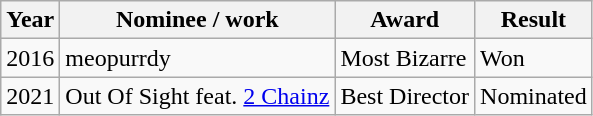<table class="wikitable">
<tr>
<th>Year</th>
<th>Nominee / work</th>
<th>Award</th>
<th>Result</th>
</tr>
<tr>
<td>2016</td>
<td>meopurrdy</td>
<td>Most Bizarre</td>
<td>Won</td>
</tr>
<tr>
<td>2021</td>
<td>Out Of Sight feat. <a href='#'>2 Chainz</a></td>
<td>Best Director</td>
<td>Nominated</td>
</tr>
</table>
